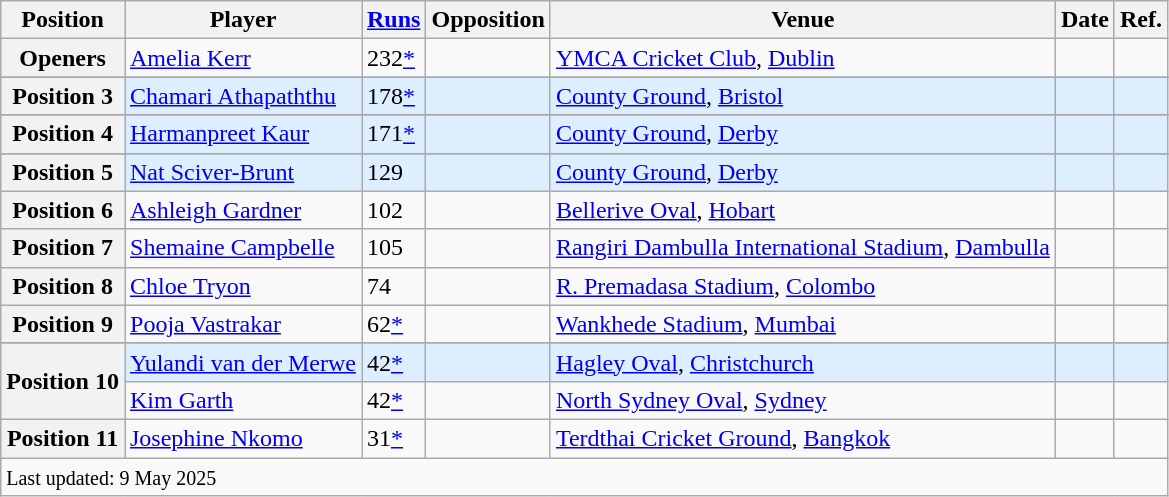<table class="wikitable plainrowheaders defaultleft col3center">
<tr>
<th scope="col">Position</th>
<th scope="col">Player</th>
<th scope="col"><a href='#'>Runs</a></th>
<th scope="col">Opposition</th>
<th scope="col">Venue</th>
<th scope="col">Date</th>
<th scope="col">Ref.</th>
</tr>
<tr>
<th scope="row">Openers</th>
<td> <a href='#'>Amelia Kerr</a></td>
<td>232<a href='#'>*</a></td>
<td></td>
<td><a href='#'>YMCA Cricket Club</a>, <a href='#'>Dublin</a></td>
<td><a href='#'></a></td>
<td></td>
</tr>
<tr>
</tr>
<tr style="background-color:#def;">
<th scope="row">Position 3</th>
<td> <a href='#'>Chamari Athapaththu</a></td>
<td>178<a href='#'>*</a></td>
<td></td>
<td><a href='#'>County Ground</a>, <a href='#'>Bristol</a></td>
<td><a href='#'></a></td>
<td></td>
</tr>
<tr>
</tr>
<tr style="background-color:#def;">
<th scope="row">Position 4</th>
<td> <a href='#'>Harmanpreet Kaur</a></td>
<td>171<a href='#'>*</a></td>
<td></td>
<td><a href='#'>County Ground</a>, <a href='#'>Derby</a></td>
<td><a href='#'></a></td>
<td></td>
</tr>
<tr>
</tr>
<tr style="background-color:#def;">
<th scope="row">Position 5</th>
<td> <a href='#'>Nat Sciver-Brunt</a></td>
<td>129</td>
<td></td>
<td><a href='#'>County Ground</a>, <a href='#'>Derby</a></td>
<td><a href='#'></a></td>
<td></td>
</tr>
<tr>
<th scope="row">Position 6</th>
<td> <a href='#'>Ashleigh Gardner</a></td>
<td>102</td>
<td></td>
<td><a href='#'>Bellerive Oval</a>, <a href='#'>Hobart</a></td>
<td><a href='#'></a></td>
<td></td>
</tr>
<tr>
<th scope="row">Position 7</th>
<td> <a href='#'>Shemaine Campbelle</a></td>
<td>105</td>
<td></td>
<td><a href='#'>Rangiri Dambulla International Stadium</a>, <a href='#'>Dambulla</a></td>
<td><a href='#'></a></td>
<td></td>
</tr>
<tr>
<th scope="row">Position 8</th>
<td> <a href='#'>Chloe Tryon</a></td>
<td>74</td>
<td></td>
<td><a href='#'>R. Premadasa Stadium</a>, <a href='#'>Colombo</a></td>
<td><a href='#'></a></td>
<td></td>
</tr>
<tr>
<th scope="row">Position 9</th>
<td> <a href='#'>Pooja Vastrakar</a></td>
<td>62<a href='#'>*</a></td>
<td></td>
<td><a href='#'>Wankhede Stadium</a>, <a href='#'>Mumbai</a></td>
<td><a href='#'></a></td>
<td></td>
</tr>
<tr>
</tr>
<tr style="background-color:#def;">
<th rowspan="2" scope="row">Position 10</th>
<td> <a href='#'>Yulandi van der Merwe</a></td>
<td>42<a href='#'>*</a></td>
<td></td>
<td><a href='#'>Hagley Oval</a>, <a href='#'>Christchurch</a></td>
<td><a href='#'></a></td>
<td></td>
</tr>
<tr>
<td> <a href='#'>Kim Garth</a></td>
<td>42<a href='#'>*</a></td>
<td></td>
<td><a href='#'>North Sydney Oval</a>, <a href='#'>Sydney</a></td>
<td><a href='#'></a></td>
<td></td>
</tr>
<tr>
<th scope="row">Position 11</th>
<td> <a href='#'>Josephine Nkomo</a></td>
<td>31<a href='#'>*</a></td>
<td></td>
<td><a href='#'>Terdthai Cricket Ground</a>, <a href='#'>Bangkok</a></td>
<td><a href='#'></a></td>
<td></td>
</tr>
<tr>
<td scope="row" colspan=7><small>Last updated: 9 May 2025</small></td>
</tr>
</table>
